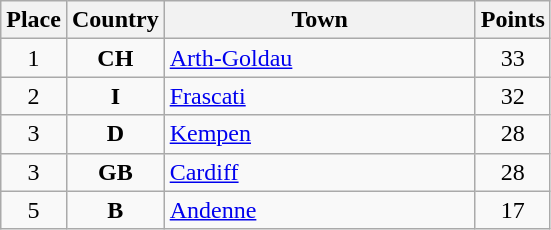<table class="wikitable">
<tr>
<th width="25">Place</th>
<th width="25">Country</th>
<th width="200">Town</th>
<th width="25">Points</th>
</tr>
<tr>
<td align="center">1</td>
<td align="center"><strong>CH</strong></td>
<td align="left"><a href='#'>Arth-Goldau</a></td>
<td align="center">33</td>
</tr>
<tr>
<td align="center">2</td>
<td align="center"><strong>I</strong></td>
<td align="left"><a href='#'>Frascati</a></td>
<td align="center">32</td>
</tr>
<tr>
<td align="center">3</td>
<td align="center"><strong>D</strong></td>
<td align="left"><a href='#'>Kempen</a></td>
<td align="center">28</td>
</tr>
<tr>
<td align="center">3</td>
<td align="center"><strong>GB</strong></td>
<td align="left"><a href='#'>Cardiff</a></td>
<td align="center">28</td>
</tr>
<tr>
<td align="center">5</td>
<td align="center"><strong>B</strong></td>
<td align="left"><a href='#'>Andenne</a></td>
<td align="center">17</td>
</tr>
</table>
